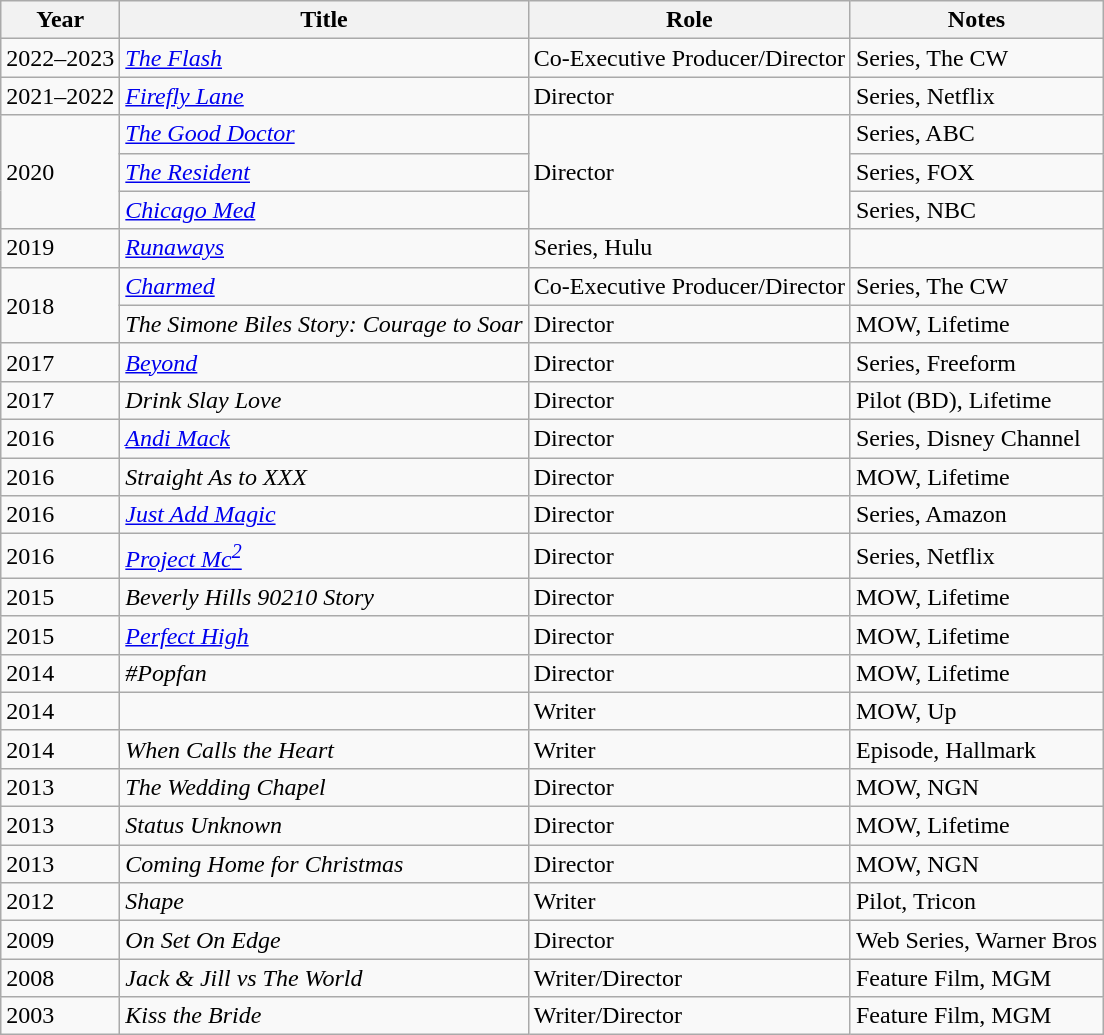<table class="wikitable sortable">
<tr>
<th>Year</th>
<th>Title</th>
<th>Role</th>
<th>Notes</th>
</tr>
<tr>
<td>2022–2023</td>
<td><a href='#'><em>The Flash</em></a></td>
<td>Co-Executive Producer/Director</td>
<td>Series, The CW</td>
</tr>
<tr>
<td>2021–2022</td>
<td><em><a href='#'>Firefly Lane</a></em></td>
<td>Director</td>
<td>Series, Netflix</td>
</tr>
<tr>
<td rowspan=3>2020</td>
<td><em><a href='#'>The Good Doctor</a></em></td>
<td rowspan=3>Director</td>
<td>Series, ABC</td>
</tr>
<tr>
<td><em><a href='#'>The Resident</a></em></td>
<td>Series, FOX</td>
</tr>
<tr>
<td><em><a href='#'>Chicago Med</a></em></td>
<td>Series, NBC</td>
</tr>
<tr>
<td>2019</td>
<td><em><a href='#'>Runaways</a></em></td>
<td>Series, Hulu</td>
</tr>
<tr>
<td rowspan=2>2018</td>
<td><em><a href='#'>Charmed</a></em></td>
<td>Co-Executive Producer/Director</td>
<td>Series, The CW</td>
</tr>
<tr>
<td><em>The Simone Biles Story: Courage to Soar</em></td>
<td>Director</td>
<td>MOW, Lifetime</td>
</tr>
<tr>
<td>2017</td>
<td><em><a href='#'>Beyond</a></em></td>
<td>Director</td>
<td>Series, Freeform</td>
</tr>
<tr>
<td>2017</td>
<td><em>Drink Slay Love</em></td>
<td>Director</td>
<td>Pilot (BD), Lifetime</td>
</tr>
<tr>
<td>2016</td>
<td><em><a href='#'>Andi Mack</a></em></td>
<td>Director</td>
<td>Series, Disney Channel</td>
</tr>
<tr>
<td>2016</td>
<td><em>Straight As to XXX</em></td>
<td>Director</td>
<td>MOW, Lifetime</td>
</tr>
<tr>
<td>2016</td>
<td><em><a href='#'>Just Add Magic</a></em></td>
<td>Director</td>
<td>Series, Amazon</td>
</tr>
<tr>
<td>2016</td>
<td><em><a href='#'>Project Mc<sup>2</sup></a></em></td>
<td>Director</td>
<td>Series, Netflix</td>
</tr>
<tr>
<td>2015</td>
<td><em>Beverly Hills 90210 Story</em></td>
<td>Director</td>
<td>MOW, Lifetime</td>
</tr>
<tr>
<td>2015</td>
<td><em><a href='#'>Perfect High</a></em></td>
<td>Director</td>
<td>MOW, Lifetime</td>
</tr>
<tr>
<td>2014</td>
<td><em>#Popfan</em></td>
<td>Director</td>
<td>MOW, Lifetime</td>
</tr>
<tr>
<td>2014</td>
<td><em></em></td>
<td>Writer</td>
<td>MOW, Up</td>
</tr>
<tr>
<td>2014</td>
<td><em>When Calls the Heart</em></td>
<td>Writer</td>
<td>Episode, Hallmark</td>
</tr>
<tr>
<td>2013</td>
<td><em>The Wedding Chapel</em></td>
<td>Director</td>
<td>MOW, NGN</td>
</tr>
<tr>
<td>2013</td>
<td><em>Status Unknown</em></td>
<td>Director</td>
<td>MOW, Lifetime</td>
</tr>
<tr>
<td>2013</td>
<td><em>Coming Home for Christmas</em></td>
<td>Director</td>
<td>MOW, NGN</td>
</tr>
<tr>
<td>2012</td>
<td><em>Shape</em></td>
<td>Writer</td>
<td>Pilot, Tricon</td>
</tr>
<tr>
<td>2009</td>
<td><em>On Set On Edge</em></td>
<td>Director</td>
<td>Web Series, Warner Bros</td>
</tr>
<tr>
<td>2008</td>
<td><em>Jack & Jill vs The World</em></td>
<td>Writer/Director</td>
<td>Feature Film, MGM</td>
</tr>
<tr>
<td>2003</td>
<td><em>Kiss the Bride</em></td>
<td>Writer/Director</td>
<td>Feature Film, MGM</td>
</tr>
</table>
